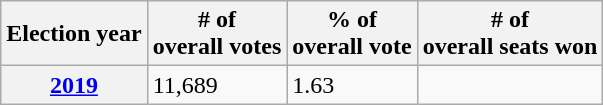<table class=wikitable>
<tr>
<th>Election year</th>
<th># of<br>overall votes</th>
<th>% of<br>overall vote</th>
<th># of<br>overall seats won</th>
</tr>
<tr>
<th><a href='#'>2019</a></th>
<td>11,689</td>
<td>1.63</td>
<td></td>
</tr>
</table>
